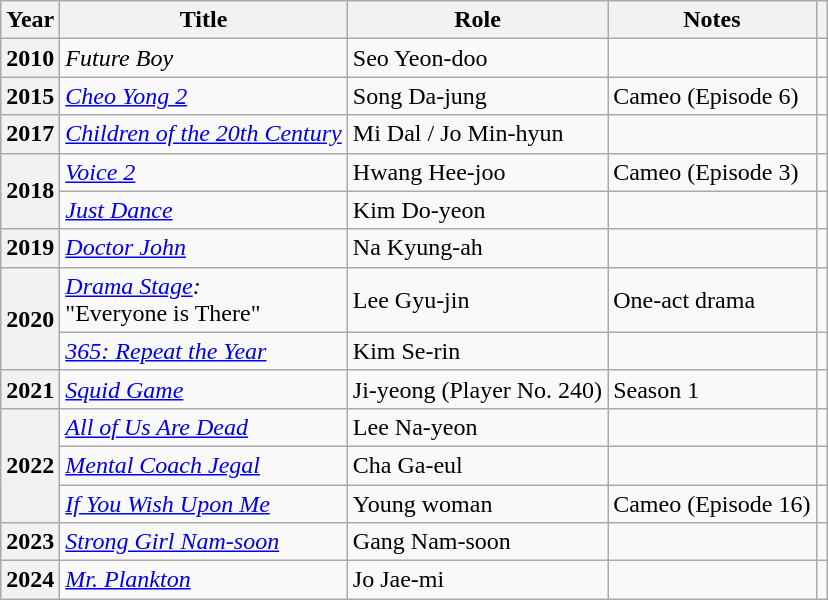<table class="wikitable plainrowheaders sortable">
<tr>
<th scope="col">Year</th>
<th scope="col">Title</th>
<th scope="col">Role</th>
<th scope="col" class="unsortable">Notes</th>
<th scope="col" class="unsortable"></th>
</tr>
<tr>
<th scope="row">2010</th>
<td><em>Future Boy</em></td>
<td>Seo Yeon-doo</td>
<td></td>
<td style="text-align:center"></td>
</tr>
<tr>
<th scope="row">2015</th>
<td><em><a href='#'>Cheo Yong 2</a></em></td>
<td>Song Da-jung</td>
<td>Cameo (Episode 6)</td>
<td style="text-align:center"></td>
</tr>
<tr>
<th scope="row">2017</th>
<td><em><a href='#'>Children of the 20th Century</a></em></td>
<td>Mi Dal / Jo Min-hyun</td>
<td></td>
<td style="text-align:center"></td>
</tr>
<tr>
<th scope="row" rowspan="2">2018</th>
<td><em><a href='#'>Voice 2</a></em></td>
<td>Hwang Hee-joo</td>
<td>Cameo (Episode 3)</td>
<td style="text-align:center"></td>
</tr>
<tr>
<td><em><a href='#'>Just Dance</a></em></td>
<td>Kim Do-yeon</td>
<td></td>
<td style="text-align:center"></td>
</tr>
<tr>
<th scope="row">2019</th>
<td><em><a href='#'>Doctor John</a></em></td>
<td>Na Kyung-ah</td>
<td></td>
<td style="text-align:center"></td>
</tr>
<tr>
<th scope="row" rowspan="2">2020</th>
<td><em><a href='#'>Drama Stage</a>:</em><br>"Everyone is There"</td>
<td>Lee Gyu-jin</td>
<td>One-act drama</td>
<td style="text-align:center"></td>
</tr>
<tr>
<td><em><a href='#'>365: Repeat the Year</a></em></td>
<td>Kim Se-rin</td>
<td></td>
<td style="text-align:center"></td>
</tr>
<tr>
<th scope="row">2021</th>
<td><em><a href='#'>Squid Game</a></em></td>
<td>Ji-yeong (Player No. 240)</td>
<td>Season 1</td>
<td style="text-align:center"></td>
</tr>
<tr>
<th scope="row" rowspan="3">2022</th>
<td><em><a href='#'>All of Us Are Dead</a></em></td>
<td>Lee Na-yeon</td>
<td></td>
<td style="text-align:center"></td>
</tr>
<tr>
<td><em><a href='#'>Mental Coach Jegal</a></em></td>
<td>Cha Ga-eul</td>
<td></td>
<td style="text-align:center"></td>
</tr>
<tr>
<td><em><a href='#'>If You Wish Upon Me</a></em></td>
<td>Young woman</td>
<td>Cameo (Episode 16)</td>
<td style="text-align:center"></td>
</tr>
<tr>
<th scope="row">2023</th>
<td><em><a href='#'>Strong Girl Nam-soon</a></em></td>
<td>Gang Nam-soon</td>
<td></td>
<td style="text-align:center"></td>
</tr>
<tr>
<th scope="row">2024</th>
<td><em><a href='#'>Mr. Plankton</a></em></td>
<td>Jo Jae-mi</td>
<td></td>
<td style="text-align:center"></td>
</tr>
</table>
